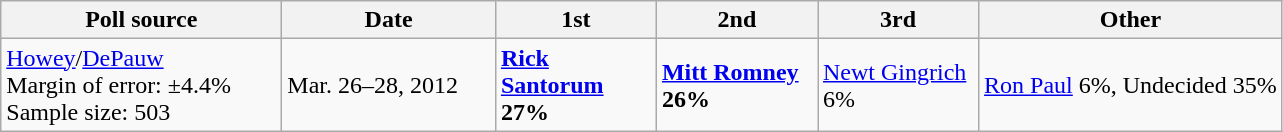<table class="wikitable">
<tr>
<th style="width:180px;">Poll source</th>
<th style="width:135px;">Date</th>
<th style="width:100px;">1st</th>
<th style="width:100px;">2nd</th>
<th style="width:100px;">3rd</th>
<th>Other</th>
</tr>
<tr>
<td><a href='#'>Howey</a>/<a href='#'>DePauw</a><br>Margin of error: ±4.4%
<br>Sample size: 503</td>
<td>Mar. 26–28, 2012</td>
<td><strong><a href='#'>Rick Santorum</a><br> 27%</strong></td>
<td><strong><a href='#'>Mitt Romney</a><br> 26%</strong></td>
<td><a href='#'>Newt Gingrich</a><br> 6%</td>
<td><a href='#'>Ron Paul</a> 6%, Undecided 35%</td>
</tr>
</table>
